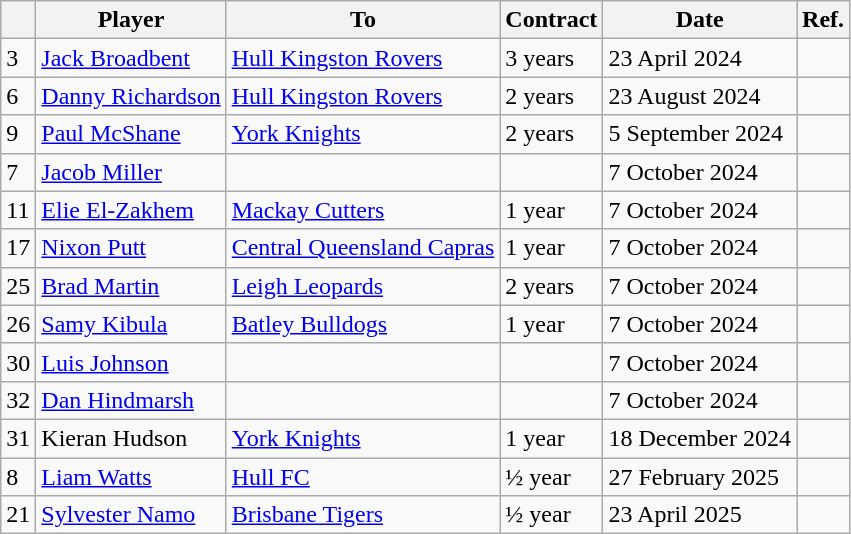<table class="wikitable defaultleft col1center">
<tr>
<th></th>
<th>Player</th>
<th>To</th>
<th>Contract</th>
<th>Date</th>
<th>Ref.</th>
</tr>
<tr>
<td>3</td>
<td> <a href='#'>Jack Broadbent</a></td>
<td> <a href='#'>Hull Kingston Rovers</a></td>
<td>3 years</td>
<td>23 April 2024</td>
<td></td>
</tr>
<tr>
<td>6</td>
<td> <a href='#'>Danny Richardson</a></td>
<td> <a href='#'>Hull Kingston Rovers</a></td>
<td>2 years</td>
<td>23 August 2024</td>
<td></td>
</tr>
<tr>
<td>9</td>
<td> <a href='#'>Paul McShane</a></td>
<td> <a href='#'>York Knights</a></td>
<td>2 years</td>
<td>5 September 2024</td>
<td></td>
</tr>
<tr>
<td>7</td>
<td> <a href='#'>Jacob Miller</a></td>
<td></td>
<td></td>
<td>7 October 2024</td>
<td></td>
</tr>
<tr>
<td>11</td>
<td> <a href='#'>Elie El-Zakhem</a></td>
<td> <a href='#'>Mackay Cutters</a></td>
<td>1 year</td>
<td>7 October 2024</td>
<td></td>
</tr>
<tr>
<td>17</td>
<td> <a href='#'>Nixon Putt</a></td>
<td> <a href='#'>Central Queensland Capras</a></td>
<td>1 year</td>
<td>7 October 2024</td>
<td></td>
</tr>
<tr>
<td>25</td>
<td> <a href='#'>Brad Martin</a></td>
<td> <a href='#'>Leigh Leopards</a></td>
<td>2 years</td>
<td>7 October 2024</td>
<td></td>
</tr>
<tr>
<td>26</td>
<td> <a href='#'>Samy Kibula</a></td>
<td> <a href='#'>Batley Bulldogs</a></td>
<td>1 year</td>
<td>7 October 2024</td>
<td></td>
</tr>
<tr>
<td>30</td>
<td> <a href='#'>Luis Johnson</a></td>
<td></td>
<td></td>
<td>7 October 2024</td>
<td></td>
</tr>
<tr>
<td>32</td>
<td> <a href='#'>Dan Hindmarsh</a></td>
<td></td>
<td></td>
<td>7 October 2024</td>
<td></td>
</tr>
<tr>
<td>31</td>
<td> Kieran Hudson</td>
<td> <a href='#'>York Knights</a></td>
<td>1 year</td>
<td>18 December 2024</td>
<td></td>
</tr>
<tr>
<td>8</td>
<td> <a href='#'>Liam Watts</a></td>
<td> <a href='#'>Hull FC</a></td>
<td>½ year</td>
<td>27 February 2025</td>
<td></td>
</tr>
<tr>
<td>21</td>
<td> <a href='#'>Sylvester Namo</a></td>
<td> <a href='#'>Brisbane Tigers</a></td>
<td>½ year</td>
<td>23 April 2025</td>
<td></td>
</tr>
</table>
